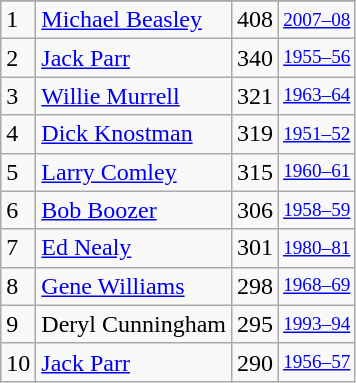<table class="wikitable">
<tr>
</tr>
<tr>
<td>1</td>
<td><a href='#'>Michael Beasley</a></td>
<td>408</td>
<td style="font-size:80%;"><a href='#'>2007–08</a></td>
</tr>
<tr>
<td>2</td>
<td><a href='#'>Jack Parr</a></td>
<td>340</td>
<td style="font-size:80%;"><a href='#'>1955–56</a></td>
</tr>
<tr>
<td>3</td>
<td><a href='#'>Willie Murrell</a></td>
<td>321</td>
<td style="font-size:80%;"><a href='#'>1963–64</a></td>
</tr>
<tr>
<td>4</td>
<td><a href='#'>Dick Knostman</a></td>
<td>319</td>
<td style="font-size:80%;"><a href='#'>1951–52</a></td>
</tr>
<tr>
<td>5</td>
<td><a href='#'>Larry Comley</a></td>
<td>315</td>
<td style="font-size:80%;"><a href='#'>1960–61</a></td>
</tr>
<tr>
<td>6</td>
<td><a href='#'>Bob Boozer</a></td>
<td>306</td>
<td style="font-size:80%;"><a href='#'>1958–59</a></td>
</tr>
<tr>
<td>7</td>
<td><a href='#'>Ed Nealy</a></td>
<td>301</td>
<td style="font-size:80%;"><a href='#'>1980–81</a></td>
</tr>
<tr>
<td>8</td>
<td><a href='#'>Gene Williams</a></td>
<td>298</td>
<td style="font-size:80%;"><a href='#'>1968–69</a></td>
</tr>
<tr>
<td>9</td>
<td>Deryl Cunningham</td>
<td>295</td>
<td style="font-size:80%;"><a href='#'>1993–94</a></td>
</tr>
<tr>
<td>10</td>
<td><a href='#'>Jack Parr</a></td>
<td>290</td>
<td style="font-size:80%;"><a href='#'>1956–57</a></td>
</tr>
</table>
